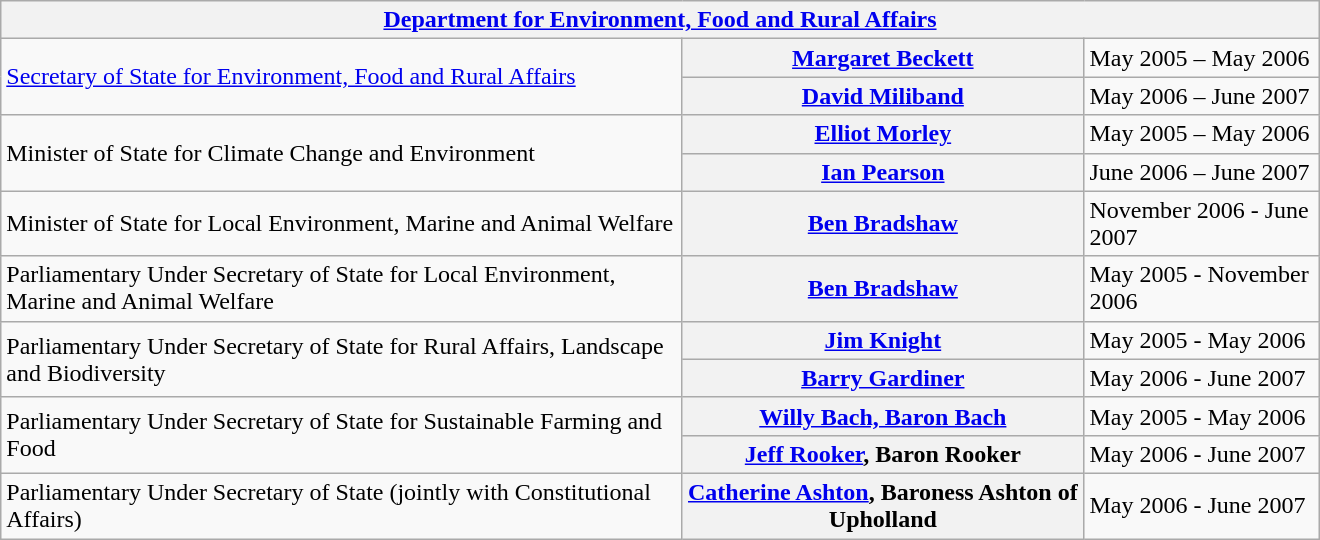<table class="wikitable plainrowheaders" width=100% style="max-width:55em;">
<tr>
<th colspan=4><a href='#'>Department for Environment, Food and Rural Affairs</a></th>
</tr>
<tr>
<td rowspan="2"><a href='#'>Secretary of State for Environment, Food and Rural Affairs</a></td>
<th scope="row" style="font-weight:bold;"><a href='#'>Margaret Beckett</a></th>
<td>May 2005 – May 2006</td>
</tr>
<tr>
<th scope="row" style="font-weight:bold;"><a href='#'>David Miliband</a></th>
<td>May 2006 – June 2007</td>
</tr>
<tr>
<td rowspan="2">Minister of State for Climate Change and Environment</td>
<th scope="row"><a href='#'>Elliot Morley</a></th>
<td>May 2005 – May 2006</td>
</tr>
<tr>
<th scope="row"><a href='#'>Ian Pearson</a></th>
<td>June 2006 – June 2007</td>
</tr>
<tr>
<td>Minister of State for Local Environment, Marine and Animal Welfare</td>
<th scope="row"><a href='#'>Ben Bradshaw</a></th>
<td>November 2006 - June 2007</td>
</tr>
<tr>
<td>Parliamentary Under Secretary of State for Local Environment, Marine and Animal Welfare</td>
<th scope="row"><a href='#'>Ben Bradshaw</a></th>
<td>May 2005 - November 2006</td>
</tr>
<tr>
<td rowspan="2">Parliamentary Under Secretary of State for Rural Affairs, Landscape and Biodiversity</td>
<th scope="row"><a href='#'>Jim Knight</a></th>
<td>May 2005 - May 2006</td>
</tr>
<tr>
<th scope="row"><a href='#'>Barry Gardiner</a></th>
<td>May 2006 - June 2007</td>
</tr>
<tr>
<td rowspan="2">Parliamentary Under Secretary of State for Sustainable Farming and Food</td>
<th scope="row"><a href='#'>Willy Bach, Baron Bach</a></th>
<td>May 2005 - May 2006</td>
</tr>
<tr>
<th scope="row"><a href='#'>Jeff Rooker</a>, Baron Rooker</th>
<td>May 2006 - June 2007</td>
</tr>
<tr>
<td>Parliamentary Under Secretary of State (jointly with Constitutional Affairs)</td>
<th scope="row"><a href='#'>Catherine Ashton</a>, Baroness Ashton of Upholland</th>
<td>May 2006 - June 2007</td>
</tr>
</table>
